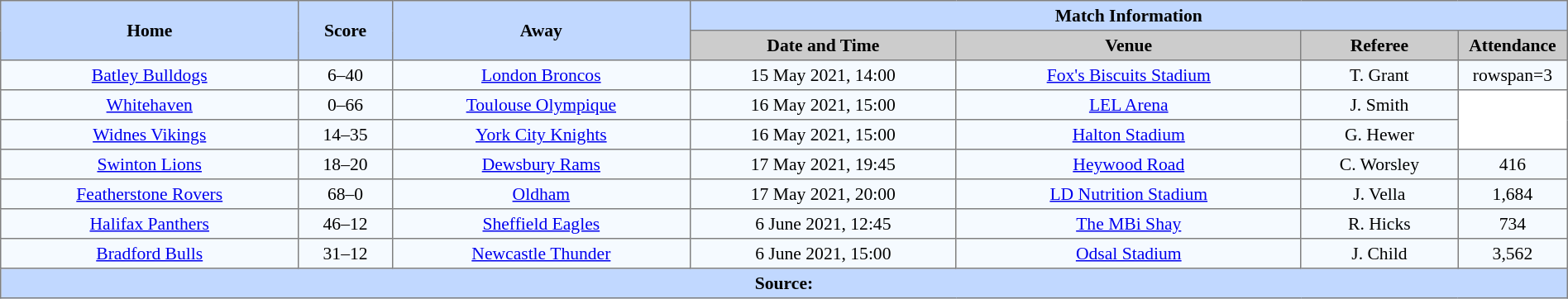<table border=1 style="border-collapse:collapse; font-size:90%; text-align:center;" cellpadding=3 cellspacing=0 width=100%>
<tr style="background:#c1d8ff;">
<th scope="col" rowspan=2 width=19%>Home</th>
<th scope="col" rowspan=2 width=6%>Score</th>
<th scope="col" rowspan=2 width=19%>Away</th>
<th colspan=6>Match Information</th>
</tr>
<tr style="background:#cccccc;">
<th scope="col" width=17%>Date and Time</th>
<th scope="col" width=22%>Venue</th>
<th scope="col" width=10%>Referee</th>
<th scope="col" width=7%>Attendance</th>
</tr>
<tr style="background:#f5faff;">
<td> <a href='#'>Batley Bulldogs</a></td>
<td>6–40</td>
<td> <a href='#'>London Broncos</a></td>
<td>15 May 2021, 14:00</td>
<td><a href='#'>Fox's Biscuits Stadium</a></td>
<td>T. Grant</td>
<td>rowspan=3</td>
</tr>
<tr style="background:#f5faff;">
<td> <a href='#'>Whitehaven</a></td>
<td>0–66</td>
<td> <a href='#'>Toulouse Olympique</a></td>
<td>16 May 2021, 15:00</td>
<td><a href='#'>LEL Arena</a></td>
<td>J. Smith</td>
</tr>
<tr style="background:#f5faff;">
<td> <a href='#'>Widnes Vikings</a></td>
<td>14–35</td>
<td> <a href='#'>York City Knights</a></td>
<td>16 May 2021, 15:00</td>
<td><a href='#'>Halton Stadium</a></td>
<td>G. Hewer</td>
</tr>
<tr style="background:#f5faff;">
<td> <a href='#'>Swinton Lions</a></td>
<td>18–20</td>
<td> <a href='#'>Dewsbury Rams</a></td>
<td>17 May 2021, 19:45</td>
<td><a href='#'>Heywood Road</a></td>
<td>C. Worsley</td>
<td>416</td>
</tr>
<tr style="background:#f5faff;">
<td> <a href='#'>Featherstone Rovers</a></td>
<td>68–0</td>
<td> <a href='#'>Oldham</a></td>
<td>17 May 2021, 20:00</td>
<td><a href='#'>LD Nutrition Stadium</a></td>
<td>J. Vella</td>
<td>1,684</td>
</tr>
<tr style="background:#f5faff;">
<td> <a href='#'>Halifax Panthers</a></td>
<td>46–12</td>
<td> <a href='#'>Sheffield Eagles</a></td>
<td>6 June 2021, 12:45</td>
<td><a href='#'>The MBi Shay</a></td>
<td>R. Hicks</td>
<td>734</td>
</tr>
<tr style="background:#f5faff;">
<td> <a href='#'>Bradford Bulls</a></td>
<td>31–12</td>
<td> <a href='#'>Newcastle Thunder</a></td>
<td>6 June 2021, 15:00</td>
<td><a href='#'>Odsal Stadium</a></td>
<td>J. Child</td>
<td>3,562</td>
</tr>
<tr style="background:#c1d8ff;">
<th colspan=7>Source:</th>
</tr>
</table>
